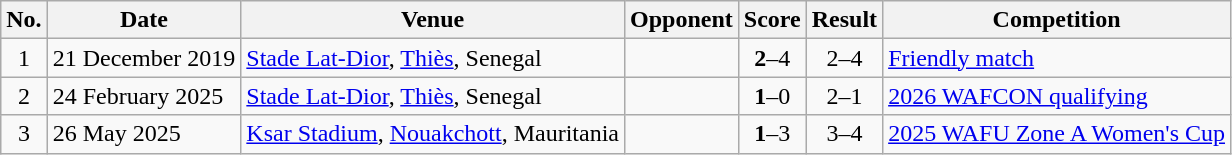<table class="wikitable sortable">
<tr>
<th scope="col">No.</th>
<th scope="col">Date</th>
<th scope="col">Venue</th>
<th scope="col">Opponent</th>
<th scope="col">Score</th>
<th scope="col">Result</th>
<th scope="col">Competition</th>
</tr>
<tr>
<td align="center">1</td>
<td>21 December 2019</td>
<td><a href='#'>Stade Lat-Dior</a>, <a href='#'>Thiès</a>, Senegal</td>
<td></td>
<td align="center"><strong>2</strong>–4</td>
<td style="text-align:center">2–4</td>
<td><a href='#'>Friendly match</a></td>
</tr>
<tr>
<td align="center">2</td>
<td>24 February 2025</td>
<td><a href='#'>Stade Lat-Dior</a>, <a href='#'>Thiès</a>, Senegal</td>
<td></td>
<td align="center"><strong>1</strong>–0</td>
<td style="text-align:center">2–1</td>
<td><a href='#'>2026 WAFCON qualifying</a></td>
</tr>
<tr>
<td align="center">3</td>
<td>26 May 2025</td>
<td><a href='#'>Ksar Stadium</a>, <a href='#'>Nouakchott</a>, Mauritania</td>
<td></td>
<td align="center"><strong>1</strong>–3</td>
<td style="text-align:center">3–4</td>
<td><a href='#'>2025 WAFU Zone A Women's Cup</a></td>
</tr>
</table>
